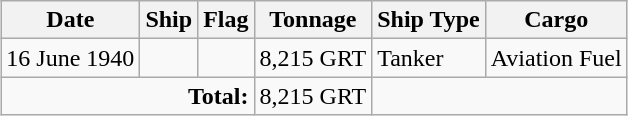<table class="wikitable" style="margin:1em auto;">
<tr>
<th>Date</th>
<th>Ship</th>
<th>Flag</th>
<th>Tonnage</th>
<th>Ship Type</th>
<th>Cargo</th>
</tr>
<tr>
<td>16 June 1940</td>
<td></td>
<td></td>
<td>8,215 GRT</td>
<td>Tanker</td>
<td>Aviation Fuel</td>
</tr>
<tr>
<td colspan=3 align=right><strong>Total:</strong></td>
<td>8,215 GRT</td>
<td colspan=2></td>
</tr>
</table>
